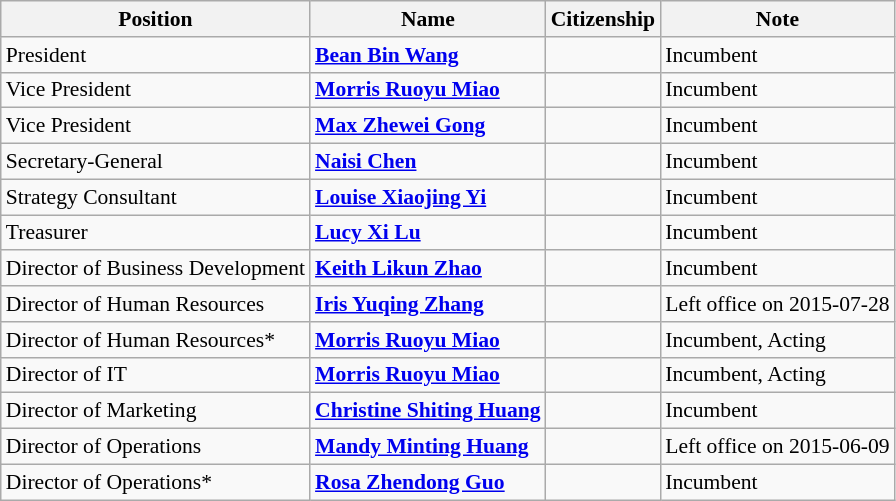<table class="wikitable" style="font-size:90%; text-align:left;">
<tr>
<th>Position</th>
<th>Name</th>
<th>Citizenship</th>
<th>Note</th>
</tr>
<tr>
<td>President</td>
<td><strong><a href='#'>Bean Bin Wang</a></strong></td>
<td></td>
<td>Incumbent</td>
</tr>
<tr>
<td>Vice President</td>
<td><strong><a href='#'>Morris Ruoyu Miao</a></strong></td>
<td></td>
<td>Incumbent</td>
</tr>
<tr>
<td>Vice President</td>
<td><strong><a href='#'>Max Zhewei Gong</a></strong></td>
<td></td>
<td>Incumbent</td>
</tr>
<tr>
<td>Secretary-General</td>
<td><strong><a href='#'>Naisi Chen</a></strong></td>
<td></td>
<td>Incumbent</td>
</tr>
<tr>
<td>Strategy Consultant</td>
<td><strong><a href='#'>Louise Xiaojing Yi</a></strong></td>
<td></td>
<td>Incumbent</td>
</tr>
<tr>
<td>Treasurer</td>
<td><strong><a href='#'>Lucy Xi Lu</a></strong></td>
<td></td>
<td>Incumbent</td>
</tr>
<tr>
<td>Director of Business Development</td>
<td><strong><a href='#'>Keith Likun Zhao</a></strong></td>
<td></td>
<td>Incumbent</td>
</tr>
<tr>
<td>Director of Human Resources</td>
<td><strong><a href='#'>Iris Yuqing Zhang</a></strong></td>
<td></td>
<td>Left office on 2015-07-28</td>
</tr>
<tr>
<td>Director of Human Resources*</td>
<td><strong><a href='#'>Morris Ruoyu Miao</a></strong></td>
<td></td>
<td>Incumbent, Acting</td>
</tr>
<tr>
<td>Director of IT</td>
<td><strong><a href='#'>Morris Ruoyu Miao</a></strong></td>
<td></td>
<td>Incumbent, Acting</td>
</tr>
<tr>
<td>Director of Marketing</td>
<td><strong><a href='#'>Christine Shiting Huang</a></strong></td>
<td></td>
<td>Incumbent</td>
</tr>
<tr>
<td>Director of Operations</td>
<td><strong><a href='#'>Mandy Minting Huang</a></strong></td>
<td></td>
<td>Left office on 2015-06-09</td>
</tr>
<tr>
<td>Director of Operations*</td>
<td><strong><a href='#'>Rosa Zhendong Guo</a></strong></td>
<td></td>
<td>Incumbent</td>
</tr>
</table>
